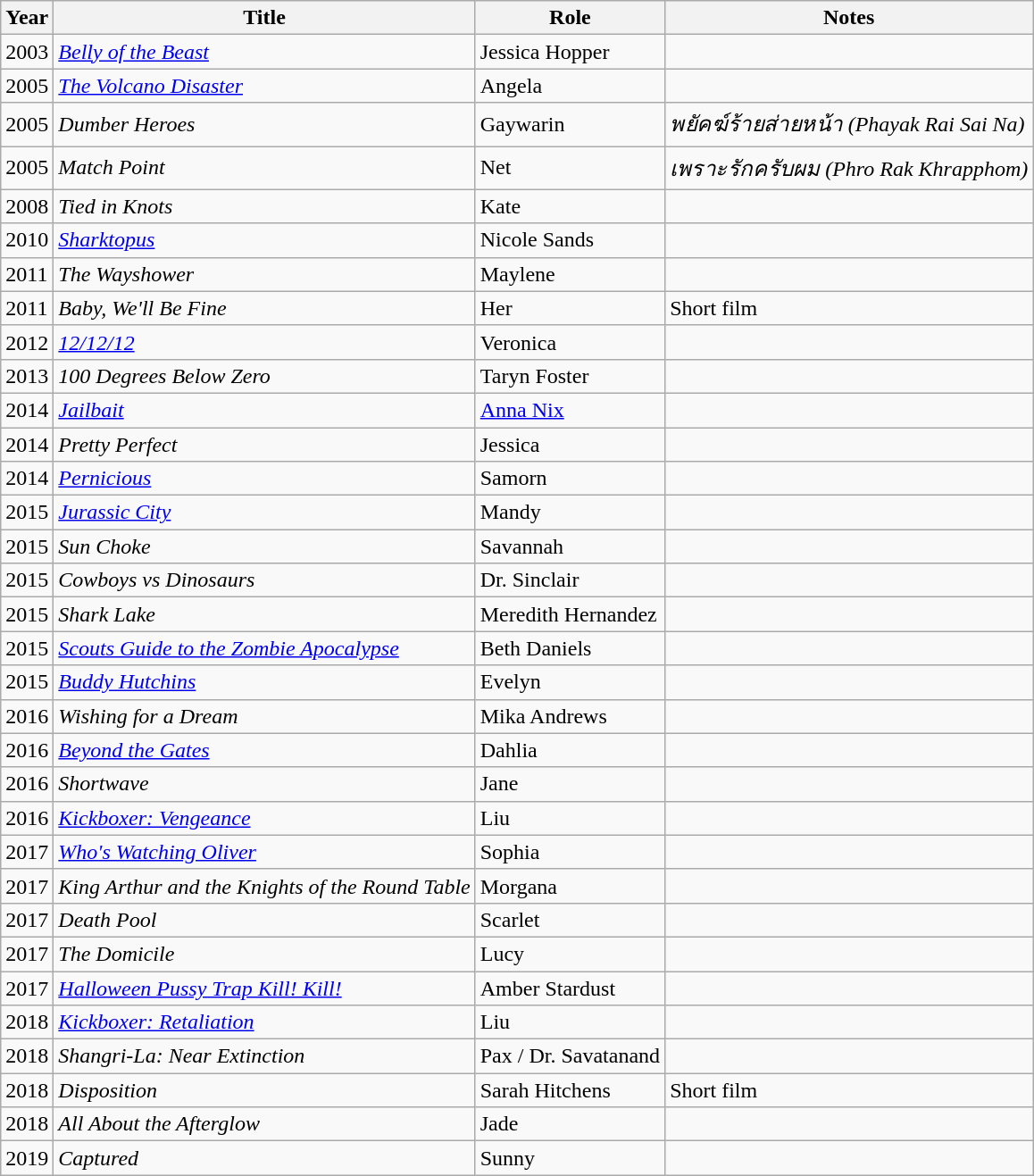<table class="wikitable sortable">
<tr>
<th>Year</th>
<th>Title</th>
<th>Role</th>
<th class="unsortable">Notes</th>
</tr>
<tr>
<td>2003</td>
<td><em><a href='#'>Belly of the Beast</a></em></td>
<td>Jessica Hopper</td>
<td></td>
</tr>
<tr>
<td>2005</td>
<td><em><a href='#'>The Volcano Disaster</a></em></td>
<td>Angela</td>
<td></td>
</tr>
<tr>
<td>2005</td>
<td><em>Dumber Heroes</em></td>
<td>Gaywarin</td>
<td><em>พยัคฆ์ร้ายส่ายหน้า</em> <em>(Phayak Rai Sai Na)</em></td>
</tr>
<tr>
<td>2005</td>
<td><em>Match Point</em></td>
<td>Net</td>
<td><em>เพราะรักครับผม</em> <em>(Phro Rak Khrapphom)</em></td>
</tr>
<tr>
<td>2008</td>
<td><em>Tied in Knots</em></td>
<td>Kate</td>
<td></td>
</tr>
<tr>
<td>2010</td>
<td><em><a href='#'>Sharktopus</a></em></td>
<td>Nicole Sands</td>
<td></td>
</tr>
<tr>
<td>2011</td>
<td><em>The Wayshower</em></td>
<td>Maylene</td>
<td></td>
</tr>
<tr>
<td>2011</td>
<td><em>Baby, We'll Be Fine</em></td>
<td>Her</td>
<td>Short film</td>
</tr>
<tr>
<td>2012</td>
<td><em><a href='#'>12/12/12</a></em></td>
<td>Veronica</td>
<td></td>
</tr>
<tr>
<td>2013</td>
<td><em>100 Degrees Below Zero</em></td>
<td>Taryn Foster</td>
<td></td>
</tr>
<tr>
<td>2014</td>
<td><em><a href='#'>Jailbait</a></em></td>
<td><a href='#'>Anna Nix</a></td>
<td></td>
</tr>
<tr>
<td>2014</td>
<td><em>Pretty Perfect</em></td>
<td>Jessica</td>
<td></td>
</tr>
<tr>
<td>2014</td>
<td><em><a href='#'>Pernicious</a></em></td>
<td>Samorn</td>
<td></td>
</tr>
<tr>
<td>2015</td>
<td><em><a href='#'>Jurassic City</a></em></td>
<td>Mandy</td>
<td></td>
</tr>
<tr>
<td>2015</td>
<td><em>Sun Choke</em></td>
<td>Savannah</td>
<td></td>
</tr>
<tr>
<td>2015</td>
<td><em>Cowboys vs Dinosaurs</em></td>
<td>Dr. Sinclair</td>
<td></td>
</tr>
<tr>
<td>2015</td>
<td><em>Shark Lake</em></td>
<td>Meredith Hernandez</td>
<td></td>
</tr>
<tr>
<td>2015</td>
<td><em><a href='#'>Scouts Guide to the Zombie Apocalypse</a></em></td>
<td>Beth Daniels</td>
<td></td>
</tr>
<tr>
<td>2015</td>
<td><em><a href='#'>Buddy Hutchins</a></em></td>
<td>Evelyn</td>
<td></td>
</tr>
<tr>
<td>2016</td>
<td><em>Wishing for a Dream</em></td>
<td>Mika Andrews</td>
<td></td>
</tr>
<tr>
<td>2016</td>
<td><em><a href='#'>Beyond the Gates</a></em></td>
<td>Dahlia</td>
<td></td>
</tr>
<tr>
<td>2016</td>
<td><em>Shortwave</em></td>
<td>Jane</td>
<td></td>
</tr>
<tr>
<td>2016</td>
<td><em><a href='#'>Kickboxer: Vengeance</a></em></td>
<td>Liu</td>
<td></td>
</tr>
<tr>
<td>2017</td>
<td><em><a href='#'>Who's Watching Oliver</a></em></td>
<td>Sophia</td>
<td></td>
</tr>
<tr>
<td>2017</td>
<td><em>King Arthur and the Knights of the Round Table</em></td>
<td>Morgana</td>
<td></td>
</tr>
<tr>
<td>2017</td>
<td><em>Death Pool</em></td>
<td>Scarlet</td>
<td></td>
</tr>
<tr>
<td>2017</td>
<td><em>The Domicile</em></td>
<td>Lucy</td>
<td></td>
</tr>
<tr>
<td>2017</td>
<td><em><a href='#'>Halloween Pussy Trap Kill! Kill!</a></em></td>
<td>Amber Stardust</td>
<td></td>
</tr>
<tr>
<td>2018</td>
<td><em><a href='#'>Kickboxer: Retaliation</a></em></td>
<td>Liu</td>
<td></td>
</tr>
<tr>
<td>2018</td>
<td><em>Shangri-La: Near Extinction</em></td>
<td>Pax / Dr. Savatanand</td>
<td></td>
</tr>
<tr>
<td>2018</td>
<td><em>Disposition</em></td>
<td>Sarah Hitchens</td>
<td>Short film</td>
</tr>
<tr>
<td>2018</td>
<td><em>All About the Afterglow</em></td>
<td>Jade</td>
<td></td>
</tr>
<tr>
<td>2019</td>
<td><em>Captured</em></td>
<td>Sunny</td>
<td></td>
</tr>
</table>
